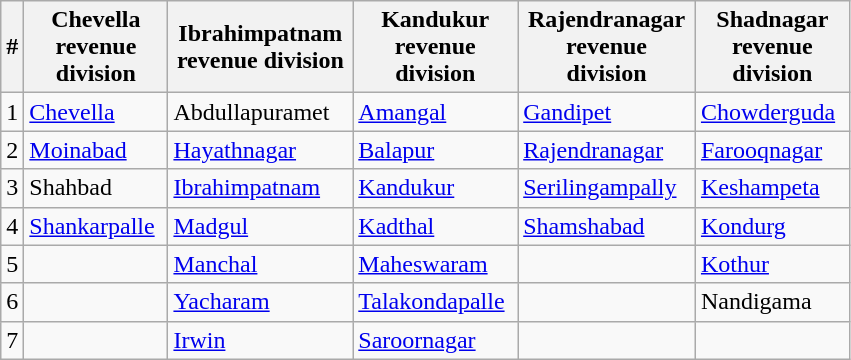<table class="wikitable" style="width:425pt;">
<tr>
<th>#</th>
<th>Chevella revenue division</th>
<th>Ibrahimpatnam revenue division</th>
<th>Kandukur revenue division</th>
<th>Rajendranagar revenue division</th>
<th>Shadnagar revenue division</th>
</tr>
<tr>
<td>1</td>
<td><a href='#'>Chevella</a></td>
<td>Abdullapuramet</td>
<td><a href='#'>Amangal</a></td>
<td><a href='#'>Gandipet</a></td>
<td><a href='#'>Chowderguda</a></td>
</tr>
<tr>
<td>2</td>
<td><a href='#'>Moinabad</a></td>
<td><a href='#'>Hayathnagar</a></td>
<td><a href='#'>Balapur</a></td>
<td><a href='#'>Rajendranagar</a></td>
<td><a href='#'>Farooqnagar</a></td>
</tr>
<tr>
<td>3</td>
<td>Shahbad</td>
<td><a href='#'>Ibrahimpatnam</a></td>
<td><a href='#'>Kandukur</a></td>
<td><a href='#'>Serilingampally</a></td>
<td><a href='#'>Keshampeta</a></td>
</tr>
<tr>
<td>4</td>
<td><a href='#'>Shankarpalle</a></td>
<td><a href='#'>Madgul</a></td>
<td><a href='#'>Kadthal</a></td>
<td><a href='#'>Shamshabad</a></td>
<td><a href='#'>Kondurg</a></td>
</tr>
<tr>
<td>5</td>
<td></td>
<td><a href='#'>Manchal</a></td>
<td><a href='#'>Maheswaram</a></td>
<td></td>
<td><a href='#'>Kothur</a></td>
</tr>
<tr>
<td>6</td>
<td></td>
<td><a href='#'>Yacharam</a></td>
<td><a href='#'>Talakondapalle</a></td>
<td></td>
<td>Nandigama</td>
</tr>
<tr>
<td>7</td>
<td></td>
<td><a href='#'>Irwin</a></td>
<td><a href='#'>Saroornagar</a></td>
<td></td>
<td></td>
</tr>
</table>
